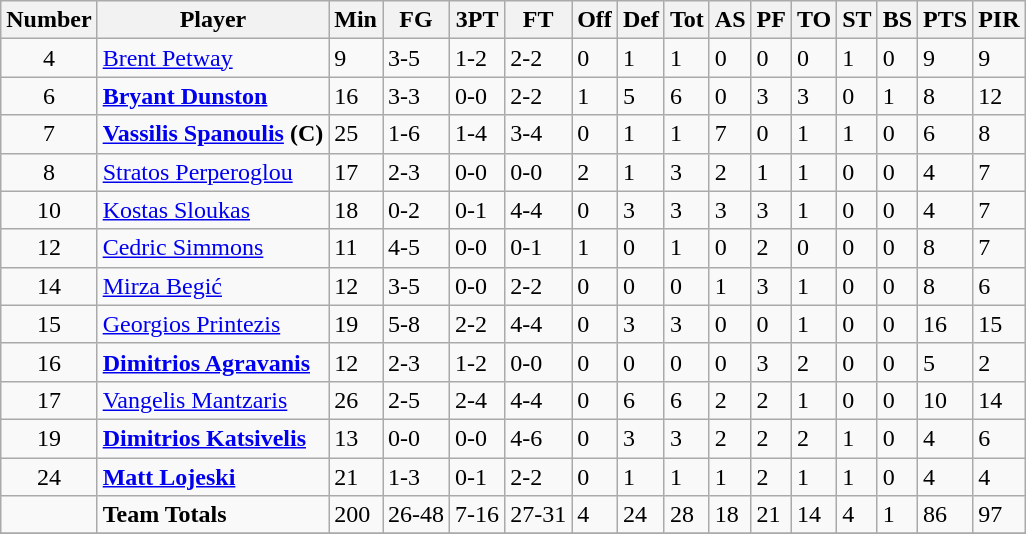<table class="wikitable">
<tr>
<th>Number</th>
<th>Player</th>
<th>Min</th>
<th>FG</th>
<th>3PT</th>
<th>FT</th>
<th>Off</th>
<th>Def</th>
<th>Tot</th>
<th>AS</th>
<th>PF</th>
<th>TO</th>
<th>ST</th>
<th>BS</th>
<th>PTS</th>
<th>PIR</th>
</tr>
<tr>
<td style="text-align: center;">4</td>
<td><a href='#'>Brent Petway</a></td>
<td>9</td>
<td>3-5</td>
<td>1-2</td>
<td>2-2</td>
<td>0</td>
<td>1</td>
<td>1</td>
<td>0</td>
<td>0</td>
<td>0</td>
<td>1</td>
<td>0</td>
<td>9</td>
<td>9</td>
</tr>
<tr>
<td style="text-align: center;">6</td>
<td><strong><a href='#'>Bryant Dunston</a></strong></td>
<td>16</td>
<td>3-3</td>
<td>0-0</td>
<td>2-2</td>
<td>1</td>
<td>5</td>
<td>6</td>
<td>0</td>
<td>3</td>
<td>3</td>
<td>0</td>
<td>1</td>
<td>8</td>
<td>12</td>
</tr>
<tr>
<td style="text-align: center;">7</td>
<td><strong><a href='#'>Vassilis Spanoulis</a></strong> <strong>(C)</strong></td>
<td>25</td>
<td>1-6</td>
<td>1-4</td>
<td>3-4</td>
<td>0</td>
<td>1</td>
<td>1</td>
<td>7</td>
<td>0</td>
<td>1</td>
<td>1</td>
<td>0</td>
<td>6</td>
<td>8</td>
</tr>
<tr>
<td style="text-align: center;">8</td>
<td><a href='#'>Stratos Perperoglou</a></td>
<td>17</td>
<td>2-3</td>
<td>0-0</td>
<td>0-0</td>
<td>2</td>
<td>1</td>
<td>3</td>
<td>2</td>
<td>1</td>
<td>1</td>
<td>0</td>
<td>0</td>
<td>4</td>
<td>7</td>
</tr>
<tr>
<td style="text-align: center;">10</td>
<td><a href='#'>Kostas Sloukas</a></td>
<td>18</td>
<td>0-2</td>
<td>0-1</td>
<td>4-4</td>
<td>0</td>
<td>3</td>
<td>3</td>
<td>3</td>
<td>3</td>
<td>1</td>
<td>0</td>
<td>0</td>
<td>4</td>
<td>7</td>
</tr>
<tr>
<td style="text-align: center;">12</td>
<td><a href='#'>Cedric Simmons</a></td>
<td>11</td>
<td>4-5</td>
<td>0-0</td>
<td>0-1</td>
<td>1</td>
<td>0</td>
<td>1</td>
<td>0</td>
<td>2</td>
<td>0</td>
<td>0</td>
<td>0</td>
<td>8</td>
<td>7</td>
</tr>
<tr>
<td style="text-align: center;">14</td>
<td><a href='#'>Mirza Begić</a></td>
<td>12</td>
<td>3-5</td>
<td>0-0</td>
<td>2-2</td>
<td>0</td>
<td>0</td>
<td>0</td>
<td>1</td>
<td>3</td>
<td>1</td>
<td>0</td>
<td>0</td>
<td>8</td>
<td>6</td>
</tr>
<tr>
<td style="text-align: center;">15</td>
<td><a href='#'>Georgios Printezis</a></td>
<td>19</td>
<td>5-8</td>
<td>2-2</td>
<td>4-4</td>
<td>0</td>
<td>3</td>
<td>3</td>
<td>0</td>
<td>0</td>
<td>1</td>
<td>0</td>
<td>0</td>
<td>16</td>
<td>15</td>
</tr>
<tr>
<td style="text-align: center;">16</td>
<td><strong><a href='#'>Dimitrios Agravanis</a></strong></td>
<td>12</td>
<td>2-3</td>
<td>1-2</td>
<td>0-0</td>
<td>0</td>
<td>0</td>
<td>0</td>
<td>0</td>
<td>3</td>
<td>2</td>
<td>0</td>
<td>0</td>
<td>5</td>
<td>2</td>
</tr>
<tr>
<td style="text-align: center;">17</td>
<td><a href='#'>Vangelis Mantzaris</a></td>
<td>26</td>
<td>2-5</td>
<td>2-4</td>
<td>4-4</td>
<td>0</td>
<td>6</td>
<td>6</td>
<td>2</td>
<td>2</td>
<td>1</td>
<td>0</td>
<td>0</td>
<td>10</td>
<td>14</td>
</tr>
<tr>
<td style="text-align: center;">19</td>
<td><strong><a href='#'>Dimitrios Katsivelis</a></strong></td>
<td>13</td>
<td>0-0</td>
<td>0-0</td>
<td>4-6</td>
<td>0</td>
<td>3</td>
<td>3</td>
<td>2</td>
<td>2</td>
<td>2</td>
<td>1</td>
<td>0</td>
<td>4</td>
<td>6</td>
</tr>
<tr>
<td style="text-align: center;">24</td>
<td><strong><a href='#'>Matt Lojeski</a></strong></td>
<td>21</td>
<td>1-3</td>
<td>0-1</td>
<td>2-2</td>
<td>0</td>
<td>1</td>
<td>1</td>
<td>1</td>
<td>2</td>
<td>1</td>
<td>1</td>
<td>0</td>
<td>4</td>
<td>4</td>
</tr>
<tr>
<td></td>
<td><strong>Team Totals</strong></td>
<td>200</td>
<td>26-48</td>
<td>7-16</td>
<td>27-31</td>
<td>4</td>
<td>24</td>
<td>28</td>
<td>18</td>
<td>21</td>
<td>14</td>
<td>4</td>
<td>1</td>
<td>86</td>
<td>97</td>
</tr>
<tr>
</tr>
</table>
